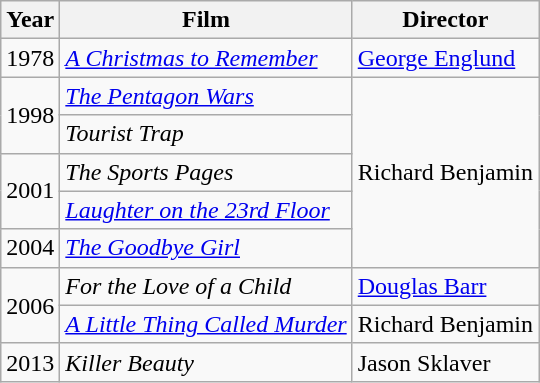<table class="wikitable">
<tr>
<th>Year</th>
<th>Film</th>
<th>Director</th>
</tr>
<tr>
<td>1978</td>
<td><em><a href='#'>A Christmas to Remember</a></em></td>
<td><a href='#'>George Englund</a></td>
</tr>
<tr>
<td rowspan=2>1998</td>
<td><em><a href='#'>The Pentagon Wars</a></em></td>
<td rowspan=5>Richard Benjamin</td>
</tr>
<tr>
<td><em>Tourist Trap</em></td>
</tr>
<tr>
<td rowspan=2>2001</td>
<td><em>The Sports Pages</em></td>
</tr>
<tr>
<td><em><a href='#'>Laughter on the 23rd Floor</a></em></td>
</tr>
<tr>
<td>2004</td>
<td><em><a href='#'>The Goodbye Girl</a></em></td>
</tr>
<tr>
<td rowspan=2>2006</td>
<td><em>For the Love of a Child</em></td>
<td><a href='#'>Douglas Barr</a></td>
</tr>
<tr>
<td><em><a href='#'>A Little Thing Called Murder</a></em></td>
<td>Richard Benjamin</td>
</tr>
<tr>
<td>2013</td>
<td><em>Killer Beauty</em></td>
<td>Jason Sklaver</td>
</tr>
</table>
